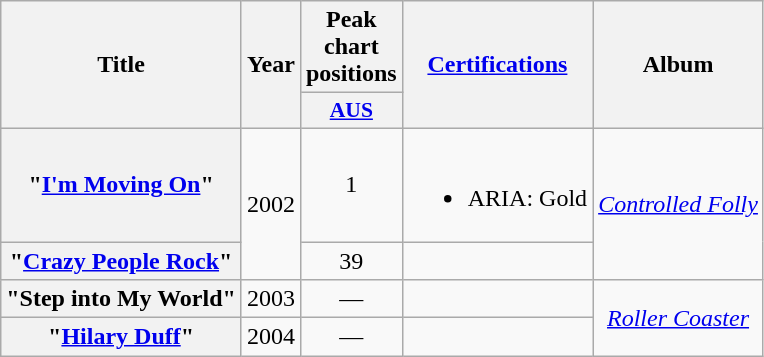<table class="wikitable plainrowheaders" style="text-align:center;" border="1">
<tr>
<th scope="col" rowspan="2">Title</th>
<th scope="col" rowspan="2">Year</th>
<th scope="col" colspan="1">Peak chart positions</th>
<th scope="col" rowspan="2"><a href='#'>Certifications</a></th>
<th scope="col" rowspan="2">Album</th>
</tr>
<tr>
<th scope="col" style="width:3em;font-size:90%;"><a href='#'>AUS</a><br></th>
</tr>
<tr>
<th scope="row">"<a href='#'>I'm Moving On</a>"</th>
<td rowspan="2">2002</td>
<td>1</td>
<td><br><ul><li>ARIA: Gold</li></ul></td>
<td rowspan="2"><em><a href='#'>Controlled Folly</a></em></td>
</tr>
<tr>
<th scope="row">"<a href='#'>Crazy People Rock</a>"</th>
<td>39</td>
<td></td>
</tr>
<tr>
<th scope="row">"Step into My World"</th>
<td>2003</td>
<td>—</td>
<td></td>
<td rowspan="2"><em><a href='#'>Roller Coaster</a></em></td>
</tr>
<tr>
<th scope="row">"<a href='#'>Hilary Duff</a>"</th>
<td>2004</td>
<td>—</td>
<td></td>
</tr>
</table>
